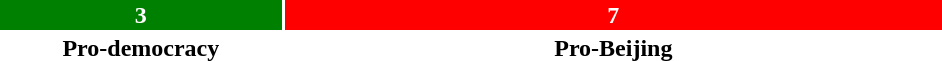<table style="width:50%; text-align:center;">
<tr style="color:white;">
<td style="background:green; width:30%;"><strong>3</strong></td>
<td style="background:red; width:70%;"><strong>7</strong></td>
</tr>
<tr>
<td><span><strong>Pro-democracy</strong></span></td>
<td><span><strong>Pro-Beijing</strong></span></td>
</tr>
</table>
